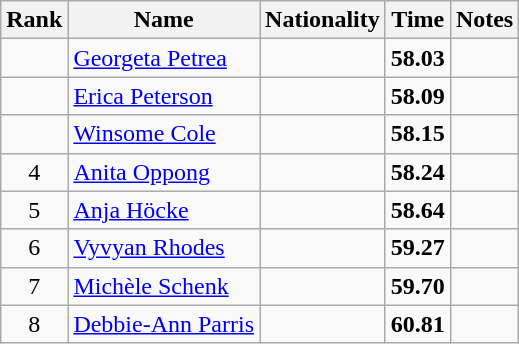<table class="wikitable sortable" style="text-align:center">
<tr>
<th>Rank</th>
<th>Name</th>
<th>Nationality</th>
<th>Time</th>
<th>Notes</th>
</tr>
<tr>
<td></td>
<td align=left><a href='#'>Georgeta Petrea</a></td>
<td align=left></td>
<td><strong>58.03</strong></td>
<td></td>
</tr>
<tr>
<td></td>
<td align=left><a href='#'>Erica Peterson</a></td>
<td align=left></td>
<td><strong>58.09</strong></td>
<td></td>
</tr>
<tr>
<td></td>
<td align=left><a href='#'>Winsome Cole</a></td>
<td align=left></td>
<td><strong>58.15</strong></td>
<td></td>
</tr>
<tr>
<td>4</td>
<td align=left><a href='#'>Anita Oppong</a></td>
<td align=left></td>
<td><strong>58.24</strong></td>
<td></td>
</tr>
<tr>
<td>5</td>
<td align=left><a href='#'>Anja Höcke</a></td>
<td align=left></td>
<td><strong>58.64</strong></td>
<td></td>
</tr>
<tr>
<td>6</td>
<td align=left><a href='#'>Vyvyan Rhodes</a></td>
<td align=left></td>
<td><strong>59.27</strong></td>
<td></td>
</tr>
<tr>
<td>7</td>
<td align=left><a href='#'>Michèle Schenk</a></td>
<td align=left></td>
<td><strong>59.70</strong></td>
<td></td>
</tr>
<tr>
<td>8</td>
<td align=left><a href='#'>Debbie-Ann Parris</a></td>
<td align=left></td>
<td><strong>60.81</strong></td>
<td></td>
</tr>
</table>
